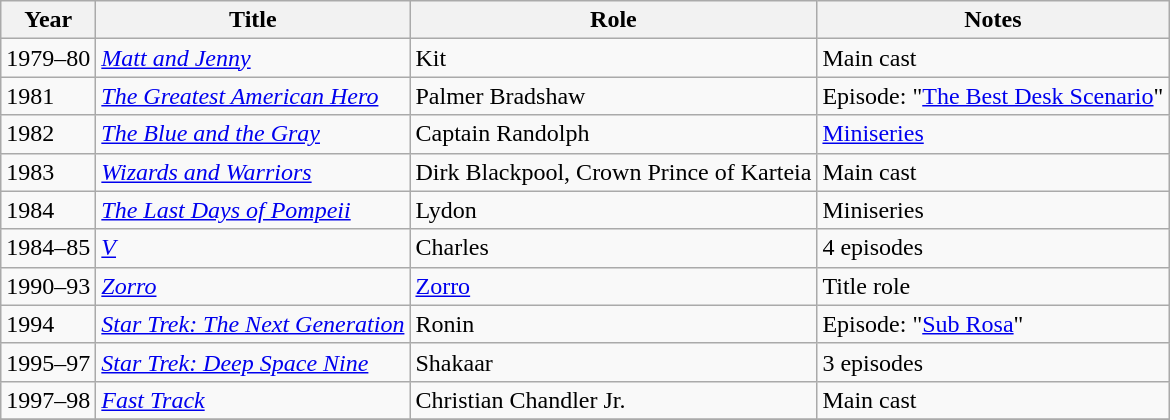<table class="wikitable sortable">
<tr>
<th>Year</th>
<th>Title</th>
<th>Role</th>
<th class="unsortable">Notes</th>
</tr>
<tr>
<td>1979–80</td>
<td><em><a href='#'>Matt and Jenny</a></em></td>
<td>Kit</td>
<td>Main cast</td>
</tr>
<tr>
<td>1981</td>
<td><em><a href='#'>The Greatest American Hero</a></em></td>
<td>Palmer Bradshaw</td>
<td>Episode: "<a href='#'>The Best Desk Scenario</a>"</td>
</tr>
<tr>
<td>1982</td>
<td><em><a href='#'>The Blue and the Gray</a></em></td>
<td>Captain Randolph</td>
<td><a href='#'>Miniseries</a></td>
</tr>
<tr>
<td>1983</td>
<td><em><a href='#'>Wizards and Warriors</a></em></td>
<td>Dirk Blackpool, Crown Prince of Karteia</td>
<td>Main cast</td>
</tr>
<tr>
<td>1984</td>
<td><em><a href='#'>The Last Days of Pompeii</a></em></td>
<td>Lydon</td>
<td>Miniseries</td>
</tr>
<tr>
<td>1984–85</td>
<td><em><a href='#'>V</a></em></td>
<td>Charles</td>
<td>4 episodes</td>
</tr>
<tr>
<td>1990–93</td>
<td><em><a href='#'>Zorro</a></em></td>
<td><a href='#'>Zorro</a></td>
<td>Title role</td>
</tr>
<tr>
<td>1994</td>
<td><em><a href='#'>Star Trek: The Next Generation</a></em></td>
<td>Ronin</td>
<td>Episode: "<a href='#'>Sub Rosa</a>"</td>
</tr>
<tr>
<td>1995–97</td>
<td><em><a href='#'>Star Trek: Deep Space Nine</a></em></td>
<td>Shakaar</td>
<td>3 episodes</td>
</tr>
<tr>
<td>1997–98</td>
<td><em><a href='#'>Fast Track</a></em></td>
<td>Christian Chandler Jr.</td>
<td>Main cast</td>
</tr>
<tr>
</tr>
</table>
